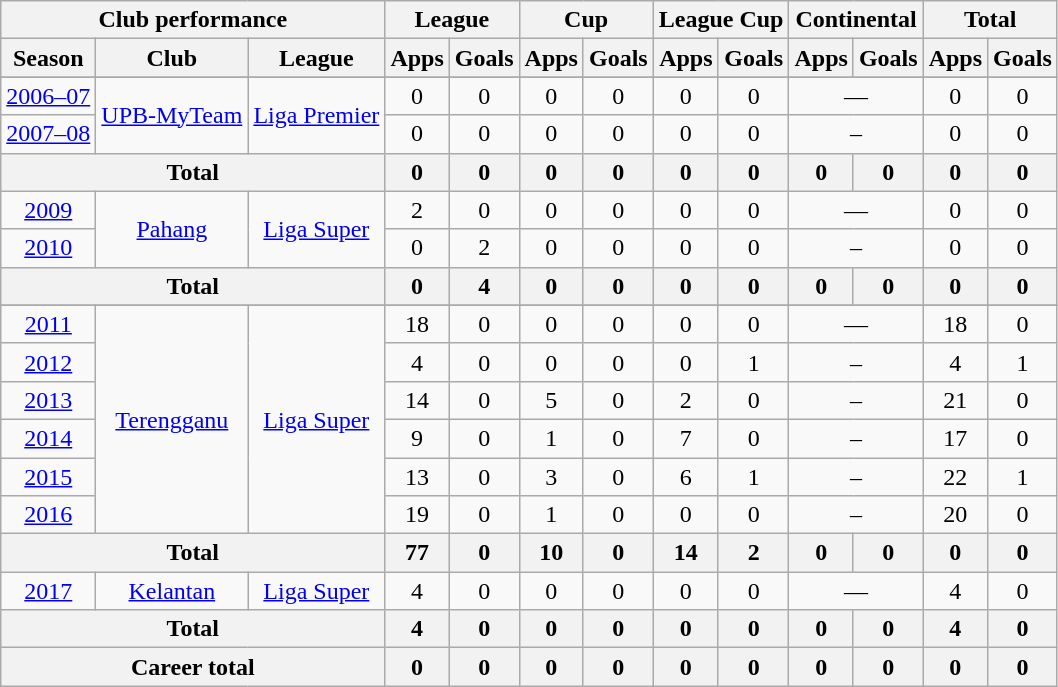<table class="wikitable" style="text-align:center">
<tr>
<th colspan=3>Club performance</th>
<th colspan=2>League</th>
<th colspan=2>Cup</th>
<th colspan=2>League Cup</th>
<th colspan=2>Continental</th>
<th colspan=2>Total</th>
</tr>
<tr>
<th>Season</th>
<th>Club</th>
<th>League</th>
<th>Apps</th>
<th>Goals</th>
<th>Apps</th>
<th>Goals</th>
<th>Apps</th>
<th>Goals</th>
<th>Apps</th>
<th>Goals</th>
<th>Apps</th>
<th>Goals</th>
</tr>
<tr>
</tr>
<tr>
<td><a href='#'>2006–07</a></td>
<td rowspan="2"><a href='#'>UPB-MyTeam</a></td>
<td rowspan="2"><a href='#'>Liga Premier</a></td>
<td>0</td>
<td>0</td>
<td>0</td>
<td>0</td>
<td>0</td>
<td>0</td>
<td colspan="2">—</td>
<td>0</td>
<td>0</td>
</tr>
<tr>
<td><a href='#'>2007–08</a></td>
<td>0</td>
<td>0</td>
<td>0</td>
<td>0</td>
<td>0</td>
<td>0</td>
<td colspan="2">–</td>
<td>0</td>
<td>0</td>
</tr>
<tr>
<th colspan=3>Total</th>
<th>0</th>
<th>0</th>
<th>0</th>
<th>0</th>
<th>0</th>
<th>0</th>
<th>0</th>
<th>0</th>
<th>0</th>
<th>0</th>
</tr>
<tr>
<td><a href='#'>2009</a></td>
<td rowspan="2"><a href='#'>Pahang</a></td>
<td rowspan="2"><a href='#'>Liga Super</a></td>
<td>2</td>
<td>0</td>
<td>0</td>
<td>0</td>
<td>0</td>
<td>0</td>
<td colspan="2">—</td>
<td>0</td>
<td>0</td>
</tr>
<tr>
<td><a href='#'>2010</a></td>
<td>0</td>
<td>2</td>
<td>0</td>
<td>0</td>
<td>0</td>
<td>0</td>
<td colspan="2">–</td>
<td>0</td>
<td>0</td>
</tr>
<tr>
<th colspan=3>Total</th>
<th>0</th>
<th>4</th>
<th>0</th>
<th>0</th>
<th>0</th>
<th>0</th>
<th>0</th>
<th>0</th>
<th>0</th>
<th>0</th>
</tr>
<tr>
</tr>
<tr>
<td><a href='#'>2011</a></td>
<td rowspan="6"><a href='#'>Terengganu</a></td>
<td rowspan="6"><a href='#'>Liga Super</a></td>
<td>18</td>
<td>0</td>
<td>0</td>
<td>0</td>
<td>0</td>
<td>0</td>
<td colspan="2">—</td>
<td>18</td>
<td>0</td>
</tr>
<tr>
<td><a href='#'>2012</a></td>
<td>4</td>
<td>0</td>
<td>0</td>
<td>0</td>
<td>0</td>
<td>1</td>
<td colspan="2">–</td>
<td>4</td>
<td>1</td>
</tr>
<tr>
<td><a href='#'>2013</a></td>
<td>14</td>
<td>0</td>
<td>5</td>
<td>0</td>
<td>2</td>
<td>0</td>
<td colspan="2">–</td>
<td>21</td>
<td>0</td>
</tr>
<tr>
<td><a href='#'>2014</a></td>
<td>9</td>
<td>0</td>
<td>1</td>
<td>0</td>
<td>7</td>
<td>0</td>
<td colspan="2">–</td>
<td>17</td>
<td>0</td>
</tr>
<tr>
<td><a href='#'>2015</a></td>
<td>13</td>
<td>0</td>
<td>3</td>
<td>0</td>
<td>6</td>
<td>1</td>
<td colspan="2">–</td>
<td>22</td>
<td>1</td>
</tr>
<tr>
<td><a href='#'>2016</a></td>
<td>19</td>
<td>0</td>
<td>1</td>
<td>0</td>
<td>0</td>
<td>0</td>
<td colspan="2">–</td>
<td>20</td>
<td>0</td>
</tr>
<tr>
<th colspan=3>Total</th>
<th>77</th>
<th>0</th>
<th>10</th>
<th>0</th>
<th>14</th>
<th>2</th>
<th>0</th>
<th>0</th>
<th>0</th>
<th>0</th>
</tr>
<tr>
<td><a href='#'>2017</a></td>
<td rowspan="1"><a href='#'>Kelantan</a></td>
<td rowspan="1"><a href='#'>Liga Super</a></td>
<td>4</td>
<td>0</td>
<td>0</td>
<td>0</td>
<td>0</td>
<td>0</td>
<td colspan="2">—</td>
<td>4</td>
<td>0</td>
</tr>
<tr>
<th colspan=3>Total</th>
<th>4</th>
<th>0</th>
<th>0</th>
<th>0</th>
<th>0</th>
<th>0</th>
<th>0</th>
<th>0</th>
<th>4</th>
<th>0</th>
</tr>
<tr>
<th colspan=3>Career total</th>
<th>0</th>
<th>0</th>
<th>0</th>
<th>0</th>
<th>0</th>
<th>0</th>
<th>0</th>
<th>0</th>
<th>0</th>
<th>0</th>
</tr>
</table>
